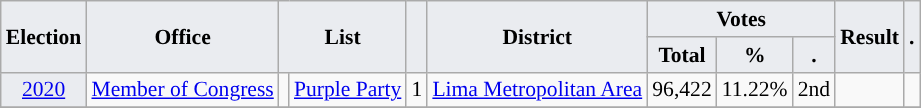<table class="wikitable" style="font-size:90%; text-align:center;">
<tr>
<th style="background-color:#EAECF0;" rowspan=2>Election</th>
<th style="background-color:#EAECF0;" rowspan=2>Office</th>
<th style="background-color:#EAECF0;" colspan=2 rowspan=2>List</th>
<th style="background-color:#EAECF0;" rowspan=2></th>
<th style="background-color:#EAECF0;" rowspan=2>District</th>
<th style="background-color:#EAECF0;" colspan=3>Votes</th>
<th style="background-color:#EAECF0;" rowspan=2>Result</th>
<th style="background-color:#EAECF0;" rowspan=2>.</th>
</tr>
<tr>
<th style="background-color:#EAECF0;">Total</th>
<th style="background-color:#EAECF0;">%</th>
<th style="background-color:#EAECF0;">.</th>
</tr>
<tr>
<td style="background-color:#EAECF0;"><a href='#'>2020</a></td>
<td><a href='#'>Member of Congress</a></td>
<td style="background-color:"></td>
<td><a href='#'>Purple Party</a></td>
<td>1</td>
<td><a href='#'>Lima Metropolitan Area</a></td>
<td>96,422</td>
<td>11.22%</td>
<td>2nd</td>
<td></td>
<td></td>
</tr>
<tr>
</tr>
</table>
